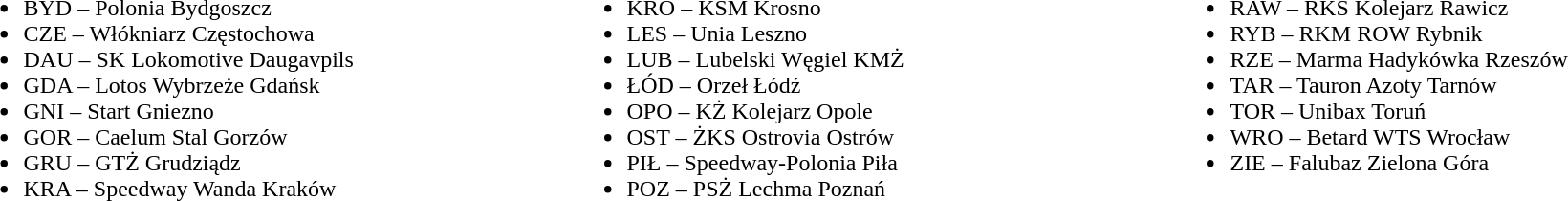<table width=100%>
<tr>
<td width=33% valign=top><br><ul><li>BYD – Polonia Bydgoszcz</li><li>CZE – Włókniarz Częstochowa</li><li>DAU – SK Lokomotive Daugavpils</li><li>GDA – Lotos Wybrzeże Gdańsk</li><li>GNI – Start Gniezno</li><li>GOR – Caelum Stal Gorzów</li><li>GRU – GTŻ Grudziądz</li><li>KRA – Speedway Wanda Kraków</li></ul></td>
<td width=33% valign=top><br><ul><li>KRO – KSM Krosno</li><li>LES – Unia Leszno</li><li>LUB – Lubelski Węgiel KMŻ</li><li>ŁÓD – Orzeł Łódź</li><li>OPO – KŻ Kolejarz Opole</li><li>OST – ŻKS Ostrovia Ostrów</li><li>PIŁ – Speedway-Polonia Piła</li><li>POZ – PSŻ Lechma Poznań</li></ul></td>
<td width=33% valign=top><br><ul><li>RAW – RKS Kolejarz Rawicz</li><li>RYB – RKM ROW Rybnik</li><li>RZE – Marma Hadykówka Rzeszów</li><li>TAR – Tauron Azoty Tarnów</li><li>TOR – Unibax Toruń</li><li>WRO – Betard WTS Wrocław</li><li>ZIE – Falubaz Zielona Góra</li></ul></td>
</tr>
</table>
